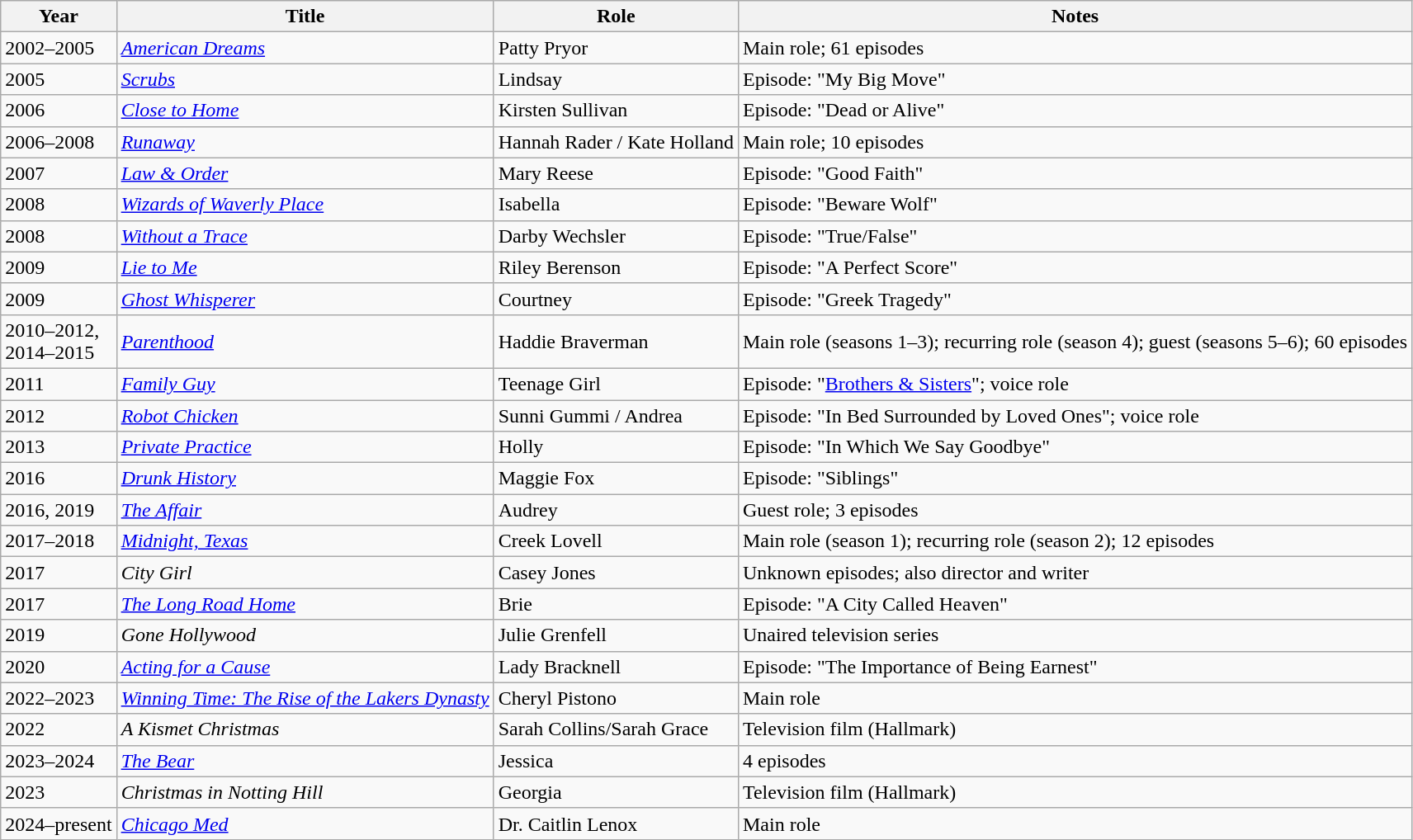<table class="wikitable sortable">
<tr>
<th>Year</th>
<th>Title</th>
<th>Role</th>
<th class="unsortable">Notes</th>
</tr>
<tr>
<td>2002–2005</td>
<td><em><a href='#'>American Dreams</a></em></td>
<td>Patty Pryor</td>
<td>Main role; 61 episodes</td>
</tr>
<tr>
<td>2005</td>
<td><em><a href='#'>Scrubs</a></em></td>
<td>Lindsay</td>
<td>Episode: "My Big Move"</td>
</tr>
<tr>
<td>2006</td>
<td><em><a href='#'>Close to Home</a></em></td>
<td>Kirsten Sullivan</td>
<td>Episode: "Dead or Alive"</td>
</tr>
<tr>
<td>2006–2008</td>
<td><em><a href='#'>Runaway</a></em></td>
<td>Hannah Rader / Kate Holland</td>
<td>Main role; 10 episodes</td>
</tr>
<tr>
<td>2007</td>
<td><em><a href='#'>Law & Order</a></em></td>
<td>Mary Reese</td>
<td>Episode: "Good Faith"</td>
</tr>
<tr>
<td>2008</td>
<td><em><a href='#'>Wizards of Waverly Place</a></em></td>
<td>Isabella</td>
<td>Episode: "Beware Wolf"</td>
</tr>
<tr>
<td>2008</td>
<td><em><a href='#'>Without a Trace</a></em></td>
<td>Darby Wechsler</td>
<td>Episode: "True/False"</td>
</tr>
<tr>
<td>2009</td>
<td><em><a href='#'>Lie to Me</a></em></td>
<td>Riley Berenson</td>
<td>Episode: "A Perfect Score"</td>
</tr>
<tr>
<td>2009</td>
<td><em><a href='#'>Ghost Whisperer</a></em></td>
<td>Courtney</td>
<td>Episode: "Greek Tragedy"</td>
</tr>
<tr>
<td>2010–2012,<br>2014–2015</td>
<td><em><a href='#'>Parenthood</a></em></td>
<td>Haddie Braverman</td>
<td>Main role (seasons 1–3); recurring role (season 4); guest (seasons 5–6); 60 episodes</td>
</tr>
<tr>
<td>2011</td>
<td><em><a href='#'>Family Guy</a></em></td>
<td>Teenage Girl</td>
<td>Episode: "<a href='#'>Brothers & Sisters</a>"; voice role</td>
</tr>
<tr>
<td>2012</td>
<td><em><a href='#'>Robot Chicken</a></em></td>
<td>Sunni Gummi / Andrea</td>
<td>Episode: "In Bed Surrounded by Loved Ones"; voice role</td>
</tr>
<tr>
<td>2013</td>
<td><em><a href='#'>Private Practice</a></em></td>
<td>Holly</td>
<td>Episode: "In Which We Say Goodbye"</td>
</tr>
<tr>
<td>2016</td>
<td><em><a href='#'>Drunk History</a></em></td>
<td>Maggie Fox</td>
<td>Episode: "Siblings"</td>
</tr>
<tr>
<td>2016, 2019</td>
<td><em><a href='#'>The Affair</a></em></td>
<td>Audrey</td>
<td>Guest role; 3 episodes</td>
</tr>
<tr>
<td>2017–2018</td>
<td><em><a href='#'>Midnight, Texas</a></em></td>
<td>Creek Lovell</td>
<td>Main role (season 1); recurring role (season 2); 12 episodes</td>
</tr>
<tr>
<td>2017</td>
<td><em>City Girl</em></td>
<td>Casey Jones</td>
<td>Unknown episodes; also director and writer</td>
</tr>
<tr>
<td>2017</td>
<td><em><a href='#'>The Long Road Home</a></em></td>
<td>Brie</td>
<td>Episode: "A City Called Heaven"</td>
</tr>
<tr>
<td>2019</td>
<td><em>Gone Hollywood</em></td>
<td>Julie Grenfell</td>
<td>Unaired television series</td>
</tr>
<tr>
<td>2020</td>
<td><em><a href='#'>Acting for a Cause</a></em></td>
<td>Lady Bracknell</td>
<td>Episode: "The Importance of Being Earnest"</td>
</tr>
<tr>
<td>2022–2023</td>
<td><em><a href='#'>Winning Time: The Rise of the Lakers Dynasty</a></em></td>
<td>Cheryl Pistono</td>
<td>Main role</td>
</tr>
<tr>
<td>2022</td>
<td><em>A Kismet Christmas</em></td>
<td>Sarah Collins/Sarah Grace</td>
<td>Television film (Hallmark)</td>
</tr>
<tr>
<td>2023–2024</td>
<td><em><a href='#'>The Bear</a></em></td>
<td>Jessica</td>
<td>4 episodes</td>
</tr>
<tr>
<td>2023</td>
<td><em>Christmas in Notting Hill</em></td>
<td>Georgia</td>
<td>Television film (Hallmark)</td>
</tr>
<tr>
<td>2024–present</td>
<td><em><a href='#'>Chicago Med</a></em></td>
<td>Dr. Caitlin Lenox</td>
<td>Main role</td>
</tr>
</table>
